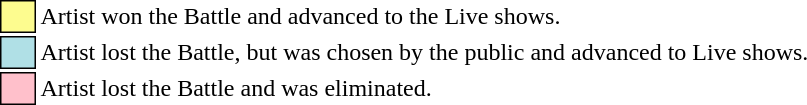<table class="toccolours" style="font-size: 100%; white-space: nowrap">
<tr>
<td style="background:#fdfc8f; border:1px solid black">     </td>
<td>Artist won the Battle and advanced to the Live shows.</td>
</tr>
<tr>
<td style="background:#b0e0e6; border:1px solid black">     </td>
<td>Artist lost the Battle, but was chosen by the public and advanced to Live shows.</td>
</tr>
<tr>
<td style="background:pink; border:1px solid black">     </td>
<td>Artist lost the Battle and was eliminated.</td>
</tr>
</table>
